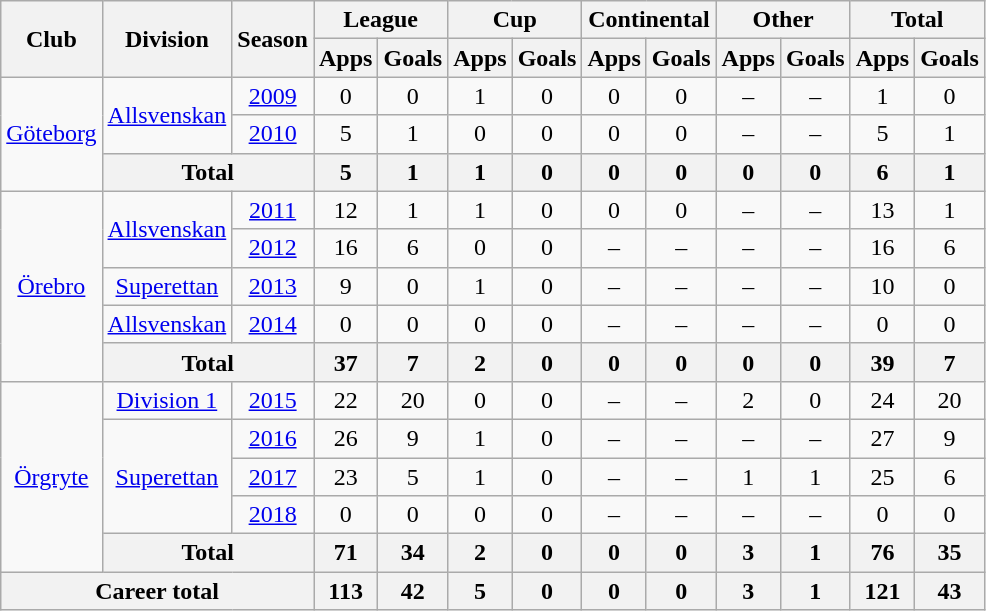<table class="wikitable" style="text-align: center;">
<tr>
<th rowspan="2">Club</th>
<th rowspan="2">Division</th>
<th rowspan="2">Season</th>
<th colspan="2">League</th>
<th colspan="2">Cup</th>
<th colspan="2">Continental</th>
<th colspan="2">Other</th>
<th colspan="2">Total</th>
</tr>
<tr>
<th>Apps</th>
<th>Goals</th>
<th>Apps</th>
<th>Goals</th>
<th>Apps</th>
<th>Goals</th>
<th>Apps</th>
<th>Goals</th>
<th>Apps</th>
<th>Goals</th>
</tr>
<tr>
<td rowspan="3"><a href='#'>Göteborg</a></td>
<td rowspan="2"><a href='#'>Allsvenskan</a></td>
<td><a href='#'>2009</a></td>
<td>0</td>
<td>0</td>
<td>1</td>
<td>0</td>
<td>0</td>
<td>0</td>
<td>–</td>
<td>–</td>
<td>1</td>
<td>0</td>
</tr>
<tr>
<td><a href='#'>2010</a></td>
<td>5</td>
<td>1</td>
<td>0</td>
<td>0</td>
<td>0</td>
<td>0</td>
<td>–</td>
<td>–</td>
<td>5</td>
<td>1</td>
</tr>
<tr>
<th colspan=2>Total</th>
<th>5</th>
<th>1</th>
<th>1</th>
<th>0</th>
<th>0</th>
<th>0</th>
<th>0</th>
<th>0</th>
<th>6</th>
<th>1</th>
</tr>
<tr>
<td rowspan="5"><a href='#'>Örebro</a></td>
<td rowspan="2"><a href='#'>Allsvenskan</a></td>
<td><a href='#'>2011</a></td>
<td>12</td>
<td>1</td>
<td>1</td>
<td>0</td>
<td>0</td>
<td>0</td>
<td>–</td>
<td>–</td>
<td>13</td>
<td>1</td>
</tr>
<tr>
<td><a href='#'>2012</a></td>
<td>16</td>
<td>6</td>
<td>0</td>
<td>0</td>
<td>–</td>
<td>–</td>
<td>–</td>
<td>–</td>
<td>16</td>
<td>6</td>
</tr>
<tr>
<td rowspan="1"><a href='#'>Superettan</a></td>
<td><a href='#'>2013</a></td>
<td>9</td>
<td>0</td>
<td>1</td>
<td>0</td>
<td>–</td>
<td>–</td>
<td>–</td>
<td>–</td>
<td>10</td>
<td>0</td>
</tr>
<tr>
<td rowspan="1"><a href='#'>Allsvenskan</a></td>
<td><a href='#'>2014</a></td>
<td>0</td>
<td>0</td>
<td>0</td>
<td>0</td>
<td>–</td>
<td>–</td>
<td>–</td>
<td>–</td>
<td>0</td>
<td>0</td>
</tr>
<tr>
<th colspan=2>Total</th>
<th>37</th>
<th>7</th>
<th>2</th>
<th>0</th>
<th>0</th>
<th>0</th>
<th>0</th>
<th>0</th>
<th>39</th>
<th>7</th>
</tr>
<tr>
<td rowspan="5"><a href='#'>Örgryte</a></td>
<td rowspan="1"><a href='#'>Division 1</a></td>
<td><a href='#'>2015</a></td>
<td>22</td>
<td>20</td>
<td>0</td>
<td>0</td>
<td>–</td>
<td>–</td>
<td>2</td>
<td>0</td>
<td>24</td>
<td>20</td>
</tr>
<tr>
<td rowspan="3"><a href='#'>Superettan</a></td>
<td><a href='#'>2016</a></td>
<td>26</td>
<td>9</td>
<td>1</td>
<td>0</td>
<td>–</td>
<td>–</td>
<td>–</td>
<td>–</td>
<td>27</td>
<td>9</td>
</tr>
<tr>
<td><a href='#'>2017</a></td>
<td>23</td>
<td>5</td>
<td>1</td>
<td>0</td>
<td>–</td>
<td>–</td>
<td>1</td>
<td>1</td>
<td>25</td>
<td>6</td>
</tr>
<tr>
<td><a href='#'>2018</a></td>
<td>0</td>
<td>0</td>
<td>0</td>
<td>0</td>
<td>–</td>
<td>–</td>
<td>–</td>
<td>–</td>
<td>0</td>
<td>0</td>
</tr>
<tr>
<th colspan=2>Total</th>
<th>71</th>
<th>34</th>
<th>2</th>
<th>0</th>
<th>0</th>
<th>0</th>
<th>3</th>
<th>1</th>
<th>76</th>
<th>35</th>
</tr>
<tr>
<th colspan=3>Career total</th>
<th>113</th>
<th>42</th>
<th>5</th>
<th>0</th>
<th>0</th>
<th>0</th>
<th>3</th>
<th>1</th>
<th>121</th>
<th>43</th>
</tr>
</table>
